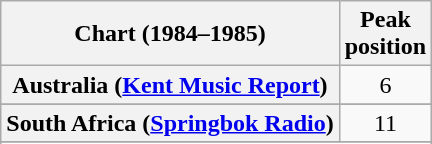<table class="wikitable sortable plainrowheaders" style="text-align:center">
<tr>
<th>Chart (1984–1985)</th>
<th>Peak<br>position</th>
</tr>
<tr>
<th scope="row">Australia (<a href='#'>Kent Music Report</a>)</th>
<td>6</td>
</tr>
<tr>
</tr>
<tr>
</tr>
<tr>
<th scope="row">South Africa (<a href='#'>Springbok Radio</a>)</th>
<td>11</td>
</tr>
<tr>
</tr>
<tr>
</tr>
<tr>
</tr>
</table>
